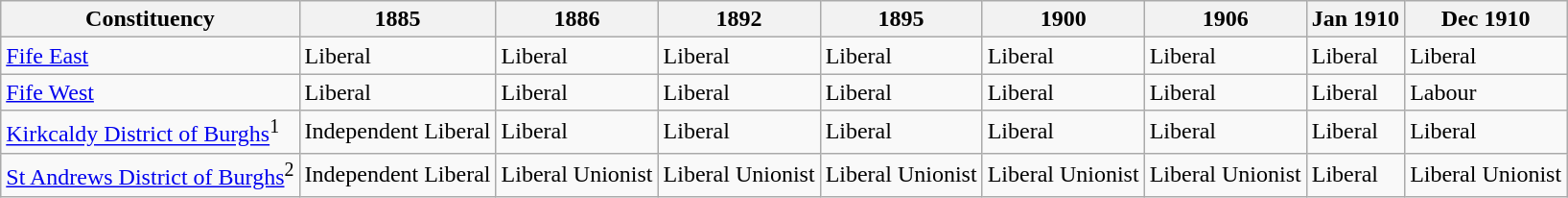<table class="wikitable">
<tr>
<th>Constituency</th>
<th>1885</th>
<th>1886</th>
<th>1892</th>
<th>1895</th>
<th>1900</th>
<th>1906</th>
<th>Jan 1910</th>
<th>Dec 1910</th>
</tr>
<tr>
<td><a href='#'>Fife East</a></td>
<td bgcolor=>Liberal</td>
<td bgcolor=>Liberal</td>
<td bgcolor=>Liberal</td>
<td bgcolor=>Liberal</td>
<td bgcolor=>Liberal</td>
<td bgcolor=>Liberal</td>
<td bgcolor=>Liberal</td>
<td bgcolor=>Liberal</td>
</tr>
<tr>
<td><a href='#'>Fife West</a></td>
<td bgcolor=>Liberal</td>
<td bgcolor=>Liberal</td>
<td bgcolor=>Liberal</td>
<td bgcolor=>Liberal</td>
<td bgcolor=>Liberal</td>
<td bgcolor=>Liberal</td>
<td bgcolor=>Liberal</td>
<td bgcolor=>Labour</td>
</tr>
<tr>
<td><a href='#'>Kirkcaldy District of Burghs</a><sup>1</sup></td>
<td bgcolor=>Independent Liberal</td>
<td bgcolor=>Liberal</td>
<td bgcolor=>Liberal</td>
<td bgcolor=>Liberal</td>
<td bgcolor=>Liberal</td>
<td bgcolor=>Liberal</td>
<td bgcolor=>Liberal</td>
<td bgcolor=>Liberal</td>
</tr>
<tr>
<td><a href='#'>St Andrews District of Burghs</a><sup>2</sup></td>
<td bgcolor=>Independent Liberal</td>
<td bgcolor=>Liberal Unionist</td>
<td bgcolor=>Liberal Unionist</td>
<td bgcolor=>Liberal Unionist</td>
<td bgcolor=>Liberal Unionist</td>
<td bgcolor=>Liberal Unionist</td>
<td bgcolor=>Liberal</td>
<td bgcolor=>Liberal Unionist</td>
</tr>
</table>
